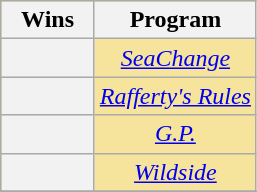<table class="wikitable plainrowheaders" rowspan=2 style="text-align: center; background: #f6e39c">
<tr>
<th scope="col" style="width:55px;">Wins</th>
<th scope="col">Program</th>
</tr>
<tr>
<th scope="row"></th>
<td><em><a href='#'>SeaChange</a></em></td>
</tr>
<tr>
<th scope="row"></th>
<td><em><a href='#'>Rafferty's Rules</a></em></td>
</tr>
<tr>
<th scope="row"></th>
<td><em><a href='#'>G.P.</a></em></td>
</tr>
<tr>
<th scope="row"></th>
<td><em><a href='#'>Wildside</a></em></td>
</tr>
<tr>
</tr>
</table>
